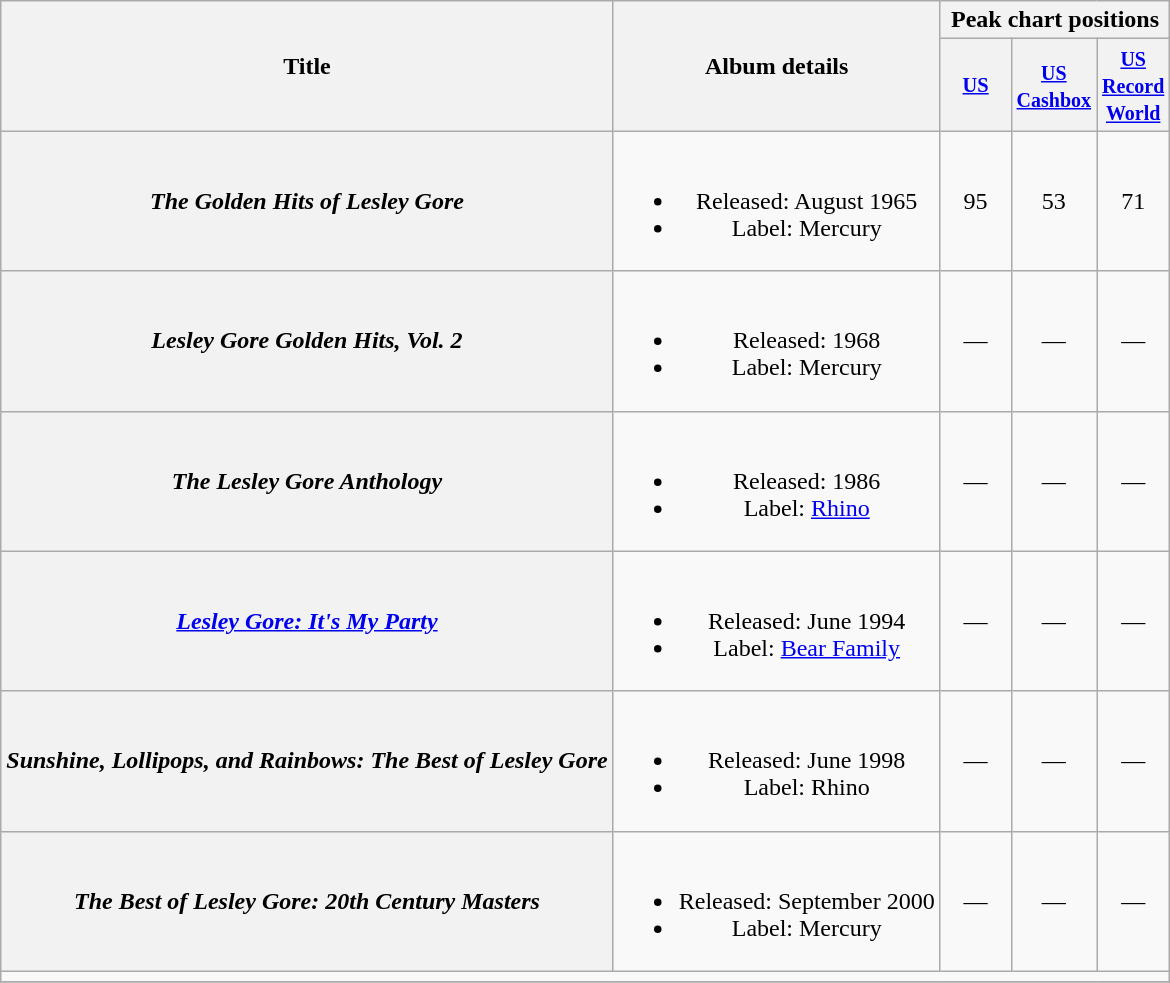<table class="wikitable plainrowheaders" style="text-align:center;">
<tr>
<th rowspan="2">Title</th>
<th rowspan="2">Album details</th>
<th colspan="3">Peak chart positions</th>
</tr>
<tr>
<th style="width:3em;font-size:85%"><a href='#'>US</a><br></th>
<th><small><a href='#'>US</a></small><br><small><a href='#'>Cashbox</a></small></th>
<th><small><a href='#'>US</a></small><br><small><a href='#'>Record</a></small><br><small><a href='#'>World</a></small></th>
</tr>
<tr>
<th scope="row"><em>The Golden Hits of Lesley Gore</em></th>
<td><br><ul><li>Released: August 1965</li><li>Label: Mercury </li></ul></td>
<td>95</td>
<td>53</td>
<td>71</td>
</tr>
<tr>
<th scope="row"><em>Lesley Gore Golden Hits, Vol. 2</em></th>
<td><br><ul><li>Released: 1968</li><li>Label: Mercury </li></ul></td>
<td>—</td>
<td>—</td>
<td>—</td>
</tr>
<tr>
<th scope="row"><em>The Lesley Gore Anthology</em></th>
<td><br><ul><li>Released: 1986</li><li>Label: <a href='#'>Rhino</a> </li></ul></td>
<td>—</td>
<td>—</td>
<td>—</td>
</tr>
<tr>
<th scope="row"><em><a href='#'>Lesley Gore: It's My Party</a></em></th>
<td><br><ul><li>Released: June 1994</li><li>Label: <a href='#'>Bear Family</a> </li></ul></td>
<td>—</td>
<td>—</td>
<td>—</td>
</tr>
<tr>
<th scope="row"><em>Sunshine, Lollipops, and Rainbows: The Best of Lesley Gore</em></th>
<td><br><ul><li>Released: June 1998</li><li>Label: Rhino </li></ul></td>
<td>—</td>
<td>—</td>
<td>—</td>
</tr>
<tr>
<th scope="row"><em>The Best of Lesley Gore: 20th Century Masters</em></th>
<td><br><ul><li>Released: September 2000</li><li>Label: Mercury </li></ul></td>
<td>—</td>
<td>—</td>
<td>—</td>
</tr>
<tr>
<td colspan="5"></td>
</tr>
<tr>
</tr>
</table>
